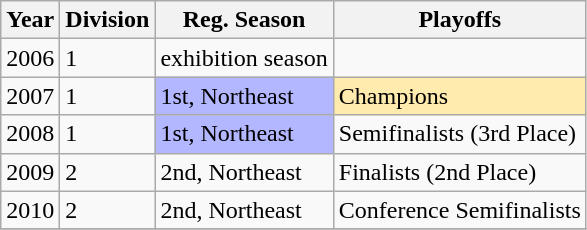<table class="wikitable">
<tr>
<th>Year</th>
<th>Division</th>
<th>Reg. Season</th>
<th>Playoffs</th>
</tr>
<tr>
<td>2006</td>
<td>1</td>
<td>exhibition season</td>
<td></td>
</tr>
<tr>
<td>2007</td>
<td>1</td>
<td bgcolor="B3B7FF">1st, Northeast</td>
<td bgcolor="FFEBAD">Champions</td>
</tr>
<tr>
<td>2008</td>
<td>1</td>
<td bgcolor="B3B7FF">1st, Northeast</td>
<td>Semifinalists (3rd Place)</td>
</tr>
<tr>
<td>2009</td>
<td>2</td>
<td>2nd, Northeast</td>
<td>Finalists (2nd Place)</td>
</tr>
<tr>
<td>2010</td>
<td>2</td>
<td>2nd, Northeast</td>
<td>Conference Semifinalists</td>
</tr>
<tr>
</tr>
</table>
